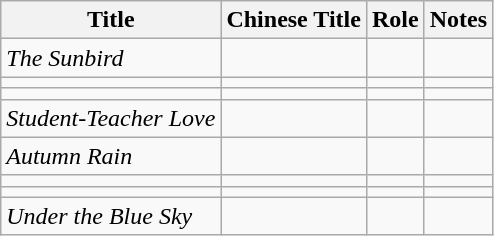<table class="wikitable">
<tr>
<th>Title</th>
<th>Chinese Title</th>
<th>Role</th>
<th>Notes</th>
</tr>
<tr>
<td><em>The Sunbird</em></td>
<td></td>
<td></td>
<td></td>
</tr>
<tr>
<td></td>
<td></td>
<td></td>
<td></td>
</tr>
<tr>
<td></td>
<td></td>
<td></td>
<td></td>
</tr>
<tr>
<td><em>Student-Teacher Love</em></td>
<td></td>
<td></td>
<td></td>
</tr>
<tr>
<td><em>Autumn Rain</em></td>
<td></td>
<td></td>
<td></td>
</tr>
<tr>
<td></td>
<td></td>
<td></td>
<td></td>
</tr>
<tr>
<td></td>
<td></td>
<td></td>
<td></td>
</tr>
<tr>
<td><em>Under the Blue Sky</em></td>
<td></td>
<td></td>
<td></td>
</tr>
</table>
